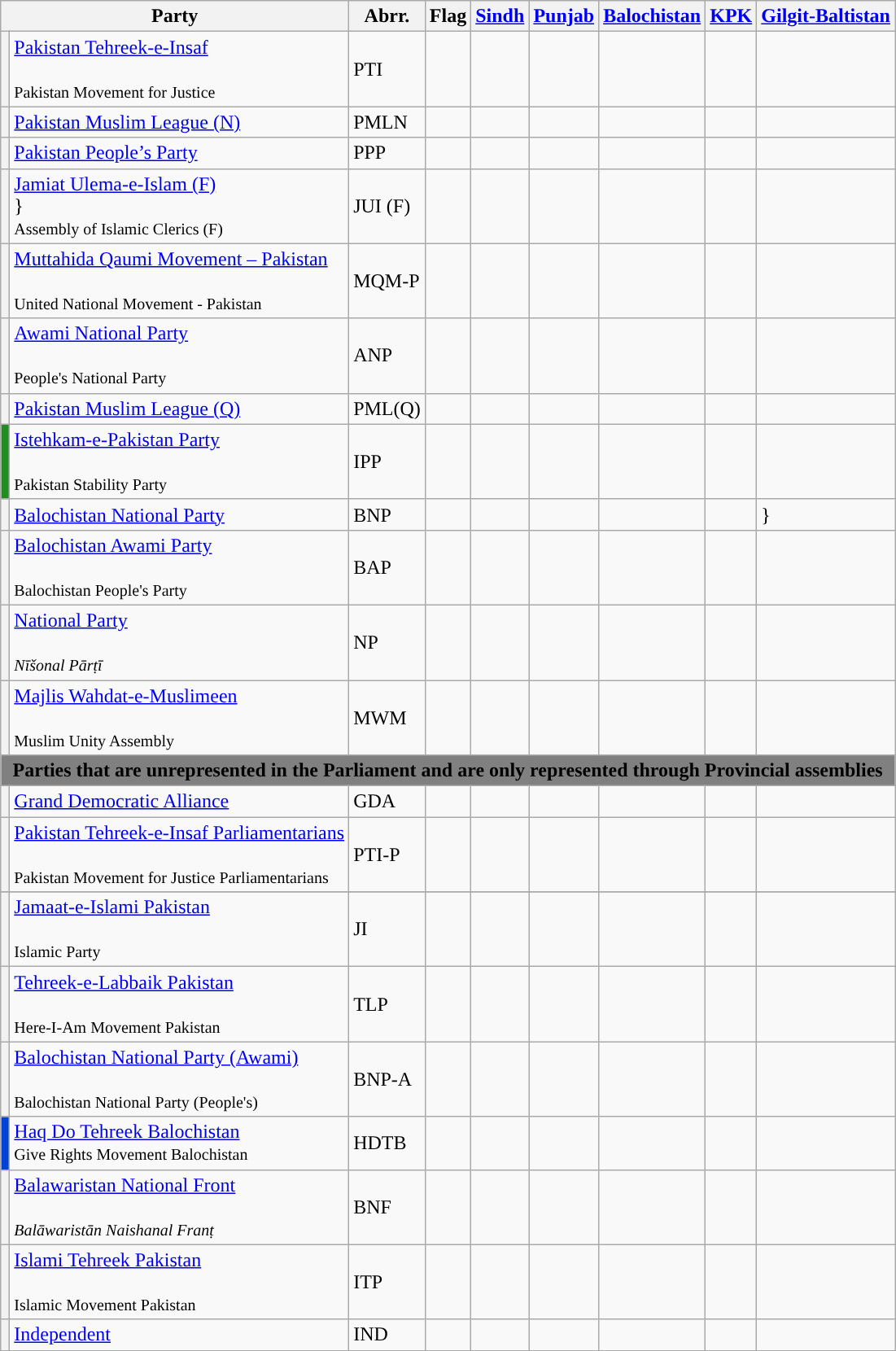<table class="wikitable sortable">
<tr>
<th colspan="2" class="unsortable" scope="col" style="width:20px; text-align:center;">Party</th>
<th>Abrr.</th>
<th>Flag</th>
<th data-sort-type="number"><a href='#'>Sindh</a></th>
<th data-sort-type="number"><a href='#'>Punjab</a></th>
<th data-sort-type="number"><a href='#'>Balochistan</a></th>
<th data-sort-type="number"><a href='#'>KPK</a></th>
<th data-sort-type="number"><a href='#'>Gilgit-Baltistan</a></th>
</tr>
<tr>
<th style="background-color: "></th>
<td><a href='#'>Pakistan Tehreek-e-Insaf</a><br><br><small>Pakistan Movement for Justice</small></td>
<td>PTI</td>
<td></td>
<td></td>
<td></td>
<td></td>
<td></td>
<td></td>
</tr>
<tr>
<th style="background-color: "></th>
<td><a href='#'>Pakistan Muslim League (N)</a><br></td>
<td>PMLN</td>
<td></td>
<td></td>
<td></td>
<td></td>
<td></td>
<td></td>
</tr>
<tr>
<th style="background-color: "></th>
<td><a href='#'>Pakistan People’s Party</a><br></td>
<td>PPP</td>
<td></td>
<td></td>
<td></td>
<td></td>
<td></td>
<td></td>
</tr>
<tr>
<th style="background-color: "></th>
<td><a href='#'>Jamiat Ulema-e-Islam (F)</a><br>}<br><small>Assembly of Islamic Clerics (F)</small></td>
<td>JUI (F)</td>
<td></td>
<td></td>
<td></td>
<td></td>
<td></td>
<td></td>
</tr>
<tr>
<th style="background-color: "></th>
<td><a href='#'>Muttahida Qaumi Movement – Pakistan</a><br><br><small>United National Movement - Pakistan</small></td>
<td>MQM-P</td>
<td></td>
<td></td>
<td></td>
<td></td>
<td></td>
<td></td>
</tr>
<tr>
<th style="background-color: "></th>
<td><a href='#'>Awami National Party</a><br><br><small>People's National Party</small></td>
<td>ANP</td>
<td></td>
<td></td>
<td></td>
<td></td>
<td></td>
<td></td>
</tr>
<tr>
<th style="background-color: "></th>
<td><a href='#'>Pakistan Muslim League (Q)</a><br></td>
<td>PML(Q)</td>
<td></td>
<td></td>
<td></td>
<td></td>
<td></td>
<td></td>
</tr>
<tr>
<th style="background-color: #228B22"></th>
<td><a href='#'>Istehkam-e-Pakistan Party</a><br><br><small>Pakistan Stability Party</small></td>
<td>IPP</td>
<td></td>
<td></td>
<td></td>
<td></td>
<td></td>
<td></td>
</tr>
<tr>
<th style="background-color: "></th>
<td><a href='#'>Balochistan National Party</a><br></td>
<td>BNP</td>
<td></td>
<td></td>
<td></td>
<td></td>
<td></td>
<td>}</td>
</tr>
<tr>
<th style="background-color: "></th>
<td><a href='#'>Balochistan Awami Party</a><br><br><small>Balochistan People's Party</small></td>
<td>BAP</td>
<td></td>
<td></td>
<td></td>
<td></td>
<td></td>
<td></td>
</tr>
<tr>
<th style="background-color: "></th>
<td><a href='#'>National Party</a><br><br><small><em>Nīšonal Pārṭī</em></small></td>
<td>NP</td>
<td></td>
<td></td>
<td></td>
<td></td>
<td></td>
<td></td>
</tr>
<tr>
<th style="background-color:"></th>
<td><a href='#'>Majlis Wahdat-e-Muslimeen</a><br><br><small>Muslim Unity Assembly</small></td>
<td>MWM</td>
<td></td>
<td></td>
<td></td>
<td></td>
<td></td>
<td></td>
</tr>
<tr>
<td colspan=9 align="center" bgcolor="grey"><span><strong>Parties that are unrepresented in the Parliament and are only represented through Provincial assemblies</strong></span></td>
</tr>
<tr>
<th style="background-color: "></th>
<td><a href='#'>Grand Democratic Alliance</a><br></td>
<td>GDA</td>
<td></td>
<td></td>
<td></td>
<td></td>
<td></td>
<td></td>
</tr>
<tr>
<th style="background-color: "></th>
<td><a href='#'>Pakistan Tehreek-e-Insaf Parliamentarians</a><br><br><small>Pakistan Movement for Justice Parliamentarians</small></td>
<td>PTI-P</td>
<td></td>
<td></td>
<td></td>
<td></td>
<td></td>
<td></td>
</tr>
<tr>
</tr>
<tr>
<th style="background-color: "></th>
<td><a href='#'>Jamaat-e-Islami Pakistan</a><br><br><small>Islamic Party</small></td>
<td>JI</td>
<td></td>
<td></td>
<td></td>
<td></td>
<td></td>
<td></td>
</tr>
<tr>
<th style="background-color:"></th>
<td><a href='#'>Tehreek-e-Labbaik Pakistan</a><br><br><small>Here-I-Am Movement Pakistan</small></td>
<td>TLP</td>
<td></td>
<td></td>
<td></td>
<td></td>
<td></td>
<td></td>
</tr>
<tr>
<th style="background-color:"></th>
<td><a href='#'>Balochistan National Party (Awami)</a><br><br><small>Balochistan National Party (People's)</small></td>
<td>BNP-A</td>
<td></td>
<td></td>
<td></td>
<td></td>
<td></td>
<td></td>
</tr>
<tr>
<th style="background-color: #0042d6"></th>
<td><a href='#'>Haq Do Tehreek Balochistan</a><br><small>Give Rights Movement Balochistan</small></td>
<td>HDTB</td>
<td></td>
<td></td>
<td></td>
<td></td>
<td></td>
<td></td>
</tr>
<tr>
<th style="background-color:"></th>
<td><a href='#'>Balawaristan National Front</a><br><br><em><small>Balāwaristān Naishanal Franṭ</small></em></td>
<td>BNF</td>
<td></td>
<td></td>
<td></td>
<td></td>
<td></td>
<td></td>
</tr>
<tr>
<th style="background-color:"></th>
<td><a href='#'>Islami Tehreek Pakistan</a><br><br><small>Islamic Movement Pakistan</small></td>
<td>ITP</td>
<td></td>
<td></td>
<td></td>
<td></td>
<td></td>
<td></td>
</tr>
<tr>
<th style="background-color: "></th>
<td><a href='#'>Independent</a><br></td>
<td>IND</td>
<td></td>
<td></td>
<td></td>
<td></td>
<td></td>
<td></td>
</tr>
</table>
